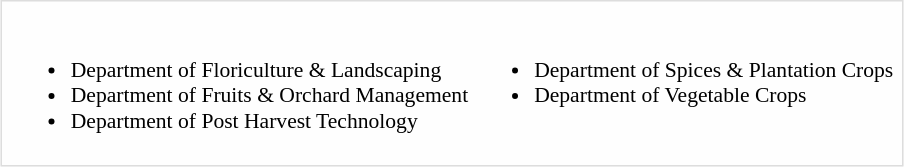<table style="border:1px solid #ddd; background:#fefefe; padding:3px; margin:0; margin:auto;">
<tr style="vertical-align:top; font-size:90%;">
<td><br><ul><li>Department of Floriculture & Landscaping</li><li>Department of Fruits & Orchard Management</li><li>Department of Post Harvest Technology</li></ul></td>
<td><br><ul><li>Department of Spices & Plantation Crops</li><li>Department of Vegetable Crops</li></ul></td>
</tr>
</table>
